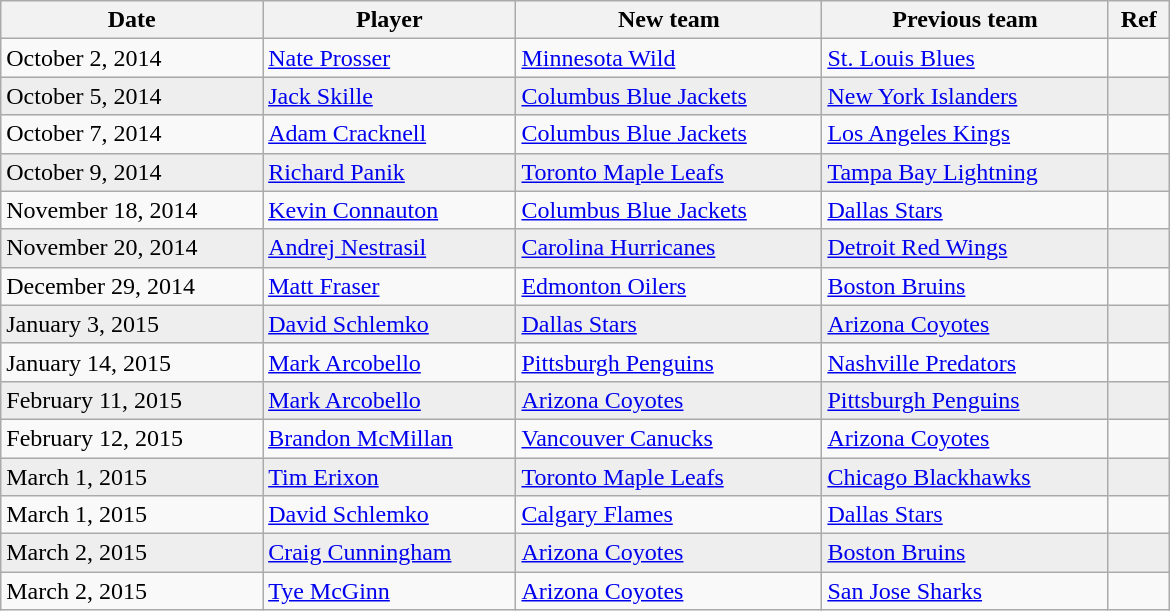<table class="wikitable sortable" style="border:1px solid #999999; width:780px;">
<tr>
<th>Date</th>
<th>Player</th>
<th>New team</th>
<th>Previous team</th>
<th>Ref</th>
</tr>
<tr>
<td>October 2, 2014</td>
<td><a href='#'>Nate Prosser</a></td>
<td><a href='#'>Minnesota Wild</a></td>
<td><a href='#'>St. Louis Blues</a></td>
<td></td>
</tr>
<tr bgcolor="eeeeee">
<td>October 5, 2014</td>
<td><a href='#'>Jack Skille</a></td>
<td><a href='#'>Columbus Blue Jackets</a></td>
<td><a href='#'>New York Islanders</a></td>
<td></td>
</tr>
<tr>
<td>October 7, 2014</td>
<td><a href='#'>Adam Cracknell</a></td>
<td><a href='#'>Columbus Blue Jackets</a></td>
<td><a href='#'>Los Angeles Kings</a></td>
<td></td>
</tr>
<tr bgcolor="eeeeee">
<td>October 9, 2014</td>
<td><a href='#'>Richard Panik</a></td>
<td><a href='#'>Toronto Maple Leafs</a></td>
<td><a href='#'>Tampa Bay Lightning</a></td>
<td></td>
</tr>
<tr>
<td>November 18, 2014</td>
<td><a href='#'>Kevin Connauton</a></td>
<td><a href='#'>Columbus Blue Jackets</a></td>
<td><a href='#'>Dallas Stars</a></td>
<td></td>
</tr>
<tr bgcolor="eeeeee">
<td>November 20, 2014</td>
<td><a href='#'>Andrej Nestrasil</a></td>
<td><a href='#'>Carolina Hurricanes</a></td>
<td><a href='#'>Detroit Red Wings</a></td>
<td></td>
</tr>
<tr>
<td>December 29, 2014</td>
<td><a href='#'>Matt Fraser</a></td>
<td><a href='#'>Edmonton Oilers</a></td>
<td><a href='#'>Boston Bruins</a></td>
<td></td>
</tr>
<tr bgcolor="eeeeee">
<td>January 3, 2015</td>
<td><a href='#'>David Schlemko</a></td>
<td><a href='#'>Dallas Stars</a></td>
<td><a href='#'>Arizona Coyotes</a></td>
<td></td>
</tr>
<tr>
<td>January 14, 2015</td>
<td><a href='#'>Mark Arcobello</a></td>
<td><a href='#'>Pittsburgh Penguins</a></td>
<td><a href='#'>Nashville Predators</a></td>
<td></td>
</tr>
<tr bgcolor="eeeeee">
<td>February 11, 2015</td>
<td><a href='#'>Mark Arcobello</a></td>
<td><a href='#'>Arizona Coyotes</a></td>
<td><a href='#'>Pittsburgh Penguins</a></td>
<td></td>
</tr>
<tr>
<td>February 12, 2015</td>
<td><a href='#'>Brandon McMillan</a></td>
<td><a href='#'>Vancouver Canucks</a></td>
<td><a href='#'>Arizona Coyotes</a></td>
<td></td>
</tr>
<tr bgcolor="eeeeee">
<td>March 1, 2015</td>
<td><a href='#'>Tim Erixon</a></td>
<td><a href='#'>Toronto Maple Leafs</a></td>
<td><a href='#'>Chicago Blackhawks</a></td>
<td></td>
</tr>
<tr>
<td>March 1, 2015</td>
<td><a href='#'>David Schlemko</a></td>
<td><a href='#'>Calgary Flames</a></td>
<td><a href='#'>Dallas Stars</a></td>
<td></td>
</tr>
<tr bgcolor="eeeeee">
<td>March 2, 2015</td>
<td><a href='#'>Craig Cunningham</a></td>
<td><a href='#'>Arizona Coyotes</a></td>
<td><a href='#'>Boston Bruins</a></td>
<td></td>
</tr>
<tr>
<td>March 2, 2015</td>
<td><a href='#'>Tye McGinn</a></td>
<td><a href='#'>Arizona Coyotes</a></td>
<td><a href='#'>San Jose Sharks</a></td>
<td><br></td>
</tr>
</table>
